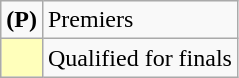<table class=wikitable>
<tr>
<td><strong>(P)</strong></td>
<td>Premiers</td>
</tr>
<tr>
<td bgcolor=FFFFBB></td>
<td>Qualified for finals</td>
</tr>
</table>
